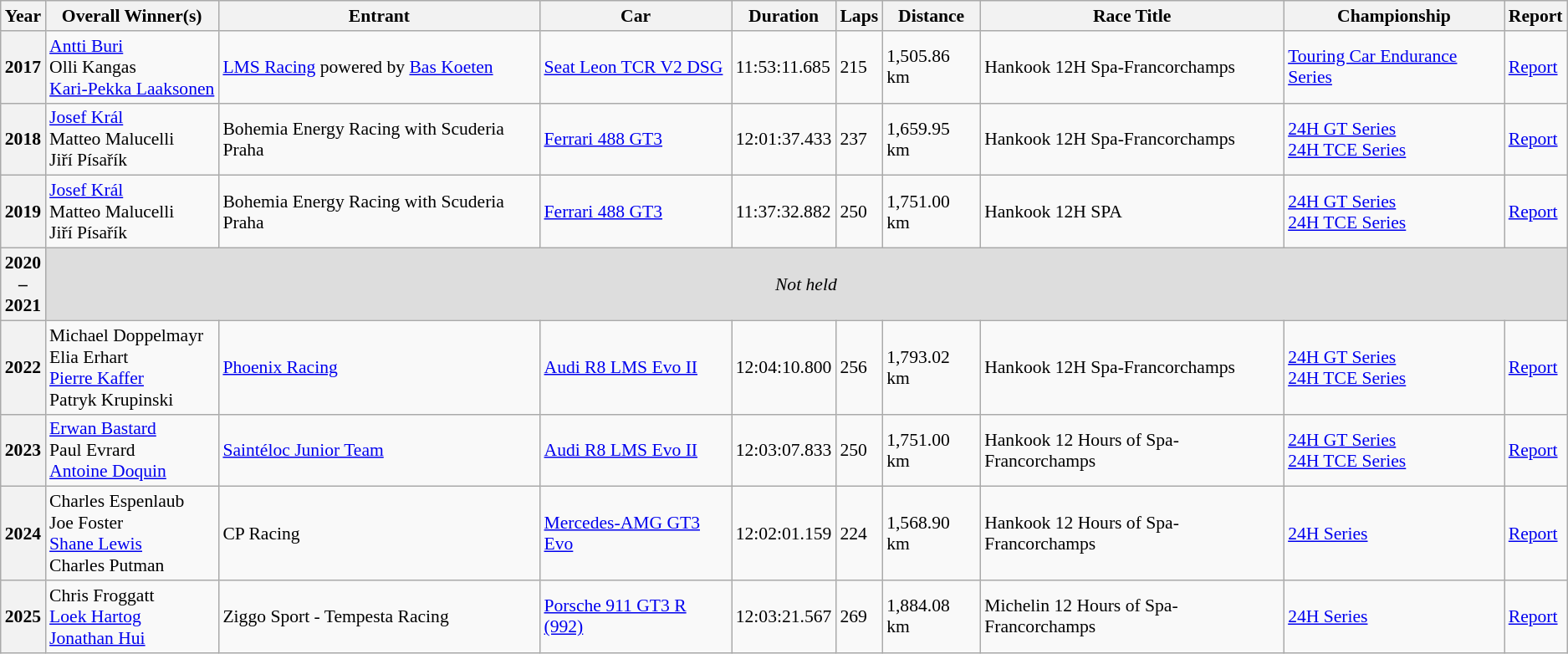<table class="wikitable" style="font-size: 90%;">
<tr>
<th>Year</th>
<th>Overall Winner(s)</th>
<th>Entrant</th>
<th>Car</th>
<th>Duration</th>
<th>Laps</th>
<th>Distance</th>
<th>Race Title</th>
<th>Championship</th>
<th>Report</th>
</tr>
<tr>
<th>2017</th>
<td nowrap> <a href='#'>Antti Buri</a><br> Olli Kangas<br> <a href='#'>Kari-Pekka Laaksonen</a></td>
<td> <a href='#'>LMS Racing</a> powered by <a href='#'>Bas Koeten</a></td>
<td><a href='#'>Seat Leon TCR V2 DSG</a></td>
<td>11:53:11.685</td>
<td>215</td>
<td>1,505.86 km</td>
<td>Hankook 12H Spa-Francorchamps</td>
<td><a href='#'>Touring Car Endurance Series</a></td>
<td><a href='#'>Report</a></td>
</tr>
<tr>
<th>2018</th>
<td nowrap> <a href='#'>Josef Král</a><br> Matteo Malucelli<br> Jiří Písařík</td>
<td> Bohemia Energy Racing with Scuderia Praha</td>
<td><a href='#'>Ferrari 488 GT3</a></td>
<td>12:01:37.433</td>
<td>237</td>
<td>1,659.95 km</td>
<td>Hankook 12H Spa-Francorchamps</td>
<td><a href='#'>24H GT Series</a><br><a href='#'>24H TCE Series</a></td>
<td><a href='#'>Report</a></td>
</tr>
<tr>
<th>2019</th>
<td nowrap> <a href='#'>Josef Král</a><br> Matteo Malucelli<br> Jiří Písařík</td>
<td> Bohemia Energy Racing with Scuderia Praha</td>
<td><a href='#'>Ferrari 488 GT3</a></td>
<td>11:37:32.882</td>
<td>250</td>
<td>1,751.00 km</td>
<td>Hankook 12H SPA</td>
<td><a href='#'>24H GT Series</a><br><a href='#'>24H TCE Series</a></td>
<td><a href='#'>Report</a></td>
</tr>
<tr style="background: #dddddd">
<th>2020<br>–<br>2021</th>
<td align="center" colspan="9"><em>Not held</em></td>
</tr>
<tr>
<th>2022</th>
<td nowrap> Michael Doppelmayr<br> Elia Erhart<br> <a href='#'>Pierre Kaffer</a><br> Patryk Krupinski</td>
<td> <a href='#'>Phoenix Racing</a></td>
<td><a href='#'>Audi R8 LMS Evo II</a></td>
<td>12:04:10.800</td>
<td>256</td>
<td>1,793.02 km</td>
<td>Hankook 12H Spa-Francorchamps</td>
<td><a href='#'>24H GT Series</a><br><a href='#'>24H TCE Series</a></td>
<td><a href='#'>Report</a></td>
</tr>
<tr>
<th>2023</th>
<td nowrap> <a href='#'>Erwan Bastard</a><br> Paul Evrard<br> <a href='#'>Antoine Doquin</a></td>
<td> <a href='#'>Saintéloc Junior Team</a></td>
<td><a href='#'>Audi R8 LMS Evo II</a></td>
<td>12:03:07.833</td>
<td>250</td>
<td>1,751.00 km</td>
<td>Hankook 12 Hours of Spa-Francorchamps</td>
<td><a href='#'>24H GT Series</a><br><a href='#'>24H TCE Series</a></td>
<td><a href='#'>Report</a></td>
</tr>
<tr>
<th>2024</th>
<td> Charles Espenlaub<br> Joe Foster<br> <a href='#'>Shane Lewis</a><br> Charles Putman</td>
<td> CP Racing</td>
<td><a href='#'>Mercedes-AMG GT3 Evo</a></td>
<td>12:02:01.159</td>
<td>224</td>
<td>1,568.90 km</td>
<td>Hankook 12 Hours of Spa-Francorchamps</td>
<td><a href='#'>24H Series</a></td>
<td><a href='#'>Report</a></td>
</tr>
<tr>
<th>2025</th>
<td> Chris Froggatt<br> <a href='#'>Loek Hartog</a><br> <a href='#'>Jonathan Hui</a></td>
<td> Ziggo Sport - Tempesta Racing</td>
<td><a href='#'>Porsche 911 GT3 R (992)</a></td>
<td>12:03:21.567</td>
<td>269</td>
<td>1,884.08 km</td>
<td>Michelin 12 Hours of Spa-Francorchamps</td>
<td><a href='#'>24H Series</a></td>
<td><a href='#'>Report</a></td>
</tr>
</table>
